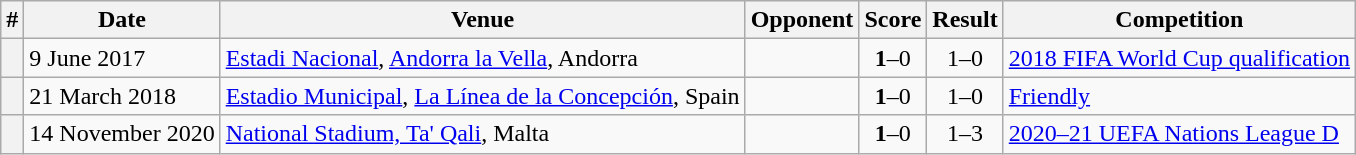<table class="wikitable plainrowheaders sortable">
<tr>
<th>#</th>
<th>Date</th>
<th>Venue</th>
<th>Opponent</th>
<th>Score</th>
<th>Result</th>
<th>Competition</th>
</tr>
<tr>
<th scope=row></th>
<td>9 June 2017</td>
<td><a href='#'>Estadi Nacional</a>, <a href='#'>Andorra la Vella</a>, Andorra</td>
<td></td>
<td align=center><strong>1</strong>–0</td>
<td align=center>1–0</td>
<td><a href='#'>2018 FIFA World Cup qualification</a></td>
</tr>
<tr>
<th scope=row></th>
<td>21 March 2018</td>
<td><a href='#'>Estadio Municipal</a>, <a href='#'>La Línea de la Concepción</a>, Spain</td>
<td></td>
<td align=center><strong>1</strong>–0</td>
<td align=center>1–0</td>
<td><a href='#'>Friendly</a></td>
</tr>
<tr>
<th scope=row></th>
<td>14 November 2020</td>
<td><a href='#'>National Stadium, Ta' Qali</a>, Malta</td>
<td></td>
<td align=center><strong>1</strong>–0</td>
<td align=center>1–3</td>
<td><a href='#'>2020–21 UEFA Nations League D</a></td>
</tr>
</table>
